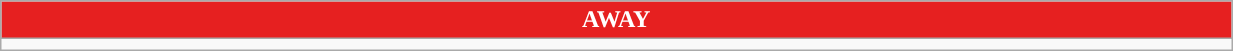<table class="wikitable collapsible collapsed" style="width:65%">
<tr>
<th colspan=6 ! style="color:white; background:#E62020">AWAY</th>
</tr>
<tr>
<td></td>
</tr>
</table>
